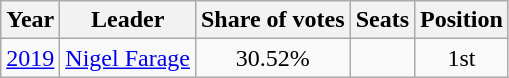<table class="wikitable" style="text-align:center">
<tr>
<th>Year</th>
<th>Leader</th>
<th>Share of votes</th>
<th>Seats</th>
<th>Position</th>
</tr>
<tr>
<td><a href='#'>2019</a></td>
<td><a href='#'>Nigel Farage</a></td>
<td>30.52%</td>
<td></td>
<td>1st</td>
</tr>
</table>
